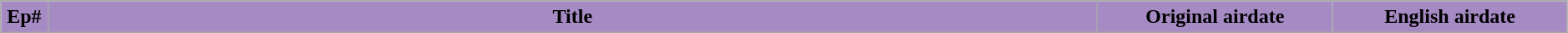<table class="wikitable" width=99%>
<tr>
<th style="background: #A58AC3" width="3%">Ep#</th>
<th style="background: #A58AC3">Title</th>
<th style="background: #A58AC3" width="15%">Original airdate</th>
<th style="background: #A58AC3" width="15%">English airdate<br>
























</th>
</tr>
</table>
